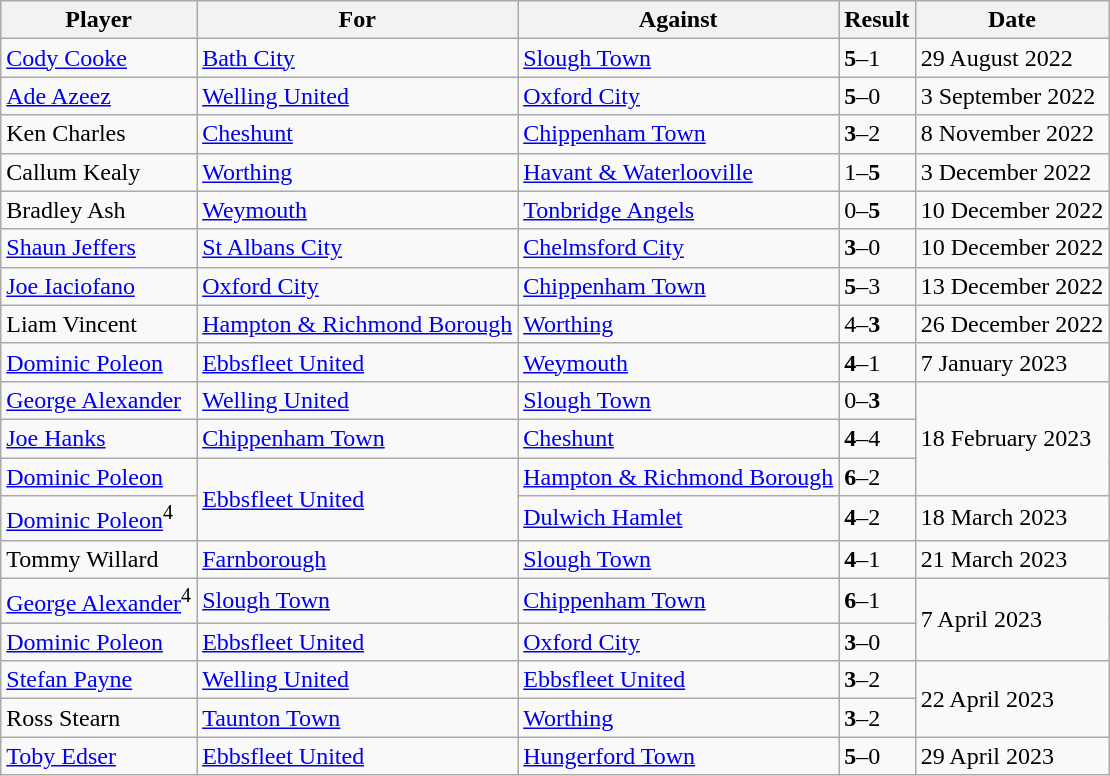<table class="wikitable">
<tr>
<th>Player</th>
<th>For</th>
<th>Against</th>
<th>Result</th>
<th>Date</th>
</tr>
<tr>
<td> <a href='#'>Cody Cooke</a></td>
<td><a href='#'>Bath City</a></td>
<td><a href='#'>Slough Town</a></td>
<td><strong>5</strong>–1</td>
<td>29 August 2022</td>
</tr>
<tr>
<td> <a href='#'>Ade Azeez</a></td>
<td><a href='#'>Welling United</a></td>
<td><a href='#'>Oxford City</a></td>
<td><strong>5</strong>–0</td>
<td>3 September 2022</td>
</tr>
<tr>
<td> Ken Charles</td>
<td><a href='#'>Cheshunt</a></td>
<td><a href='#'>Chippenham Town</a></td>
<td><strong>3</strong>–2</td>
<td>8 November 2022</td>
</tr>
<tr>
<td> Callum Kealy</td>
<td><a href='#'>Worthing</a></td>
<td><a href='#'>Havant & Waterlooville</a></td>
<td>1–<strong>5</strong></td>
<td>3 December 2022</td>
</tr>
<tr>
<td> Bradley Ash</td>
<td><a href='#'>Weymouth</a></td>
<td><a href='#'>Tonbridge Angels</a></td>
<td>0–<strong>5</strong></td>
<td>10 December 2022</td>
</tr>
<tr>
<td> <a href='#'>Shaun Jeffers</a></td>
<td><a href='#'>St Albans City</a></td>
<td><a href='#'>Chelmsford City</a></td>
<td><strong>3</strong>–0</td>
<td>10 December 2022</td>
</tr>
<tr>
<td> <a href='#'>Joe Iaciofano</a></td>
<td><a href='#'>Oxford City</a></td>
<td><a href='#'>Chippenham Town</a></td>
<td><strong>5</strong>–3</td>
<td>13 December 2022</td>
</tr>
<tr>
<td> Liam Vincent</td>
<td><a href='#'>Hampton & Richmond Borough</a></td>
<td><a href='#'>Worthing</a></td>
<td>4–<strong>3</strong></td>
<td>26 December 2022</td>
</tr>
<tr>
<td> <a href='#'>Dominic Poleon</a></td>
<td><a href='#'>Ebbsfleet United</a></td>
<td><a href='#'>Weymouth</a></td>
<td><strong>4</strong>–1</td>
<td>7 January 2023</td>
</tr>
<tr>
<td> <a href='#'>George Alexander</a></td>
<td><a href='#'>Welling United</a></td>
<td><a href='#'>Slough Town</a></td>
<td>0–<strong>3</strong></td>
<td rowspan="3">18 February 2023</td>
</tr>
<tr>
<td> <a href='#'>Joe Hanks</a></td>
<td><a href='#'>Chippenham Town</a></td>
<td><a href='#'>Cheshunt</a></td>
<td><strong>4</strong>–4</td>
</tr>
<tr>
<td> <a href='#'>Dominic Poleon</a></td>
<td rowspan="2"><a href='#'>Ebbsfleet United</a></td>
<td><a href='#'>Hampton & Richmond Borough</a></td>
<td><strong>6</strong>–2</td>
</tr>
<tr>
<td> <a href='#'>Dominic Poleon</a><sup>4</sup></td>
<td><a href='#'>Dulwich Hamlet</a></td>
<td><strong>4</strong>–2</td>
<td>18 March 2023</td>
</tr>
<tr>
<td> Tommy Willard</td>
<td><a href='#'>Farnborough</a></td>
<td><a href='#'>Slough Town</a></td>
<td><strong>4</strong>–1</td>
<td>21 March 2023</td>
</tr>
<tr>
<td> <a href='#'>George Alexander</a><sup>4</sup></td>
<td><a href='#'>Slough Town</a></td>
<td><a href='#'>Chippenham Town</a></td>
<td><strong>6</strong>–1</td>
<td rowspan="2">7 April 2023</td>
</tr>
<tr>
<td> <a href='#'>Dominic Poleon</a></td>
<td><a href='#'>Ebbsfleet United</a></td>
<td><a href='#'>Oxford City</a></td>
<td><strong>3</strong>–0</td>
</tr>
<tr>
<td> <a href='#'>Stefan Payne</a></td>
<td><a href='#'>Welling United</a></td>
<td><a href='#'>Ebbsfleet United</a></td>
<td><strong>3</strong>–2</td>
<td rowspan="2">22 April 2023</td>
</tr>
<tr>
<td> Ross Stearn</td>
<td><a href='#'>Taunton Town</a></td>
<td><a href='#'>Worthing</a></td>
<td><strong>3</strong>–2</td>
</tr>
<tr>
<td> <a href='#'>Toby Edser</a></td>
<td><a href='#'>Ebbsfleet United</a></td>
<td><a href='#'>Hungerford Town</a></td>
<td><strong>5</strong>–0</td>
<td>29 April 2023</td>
</tr>
</table>
